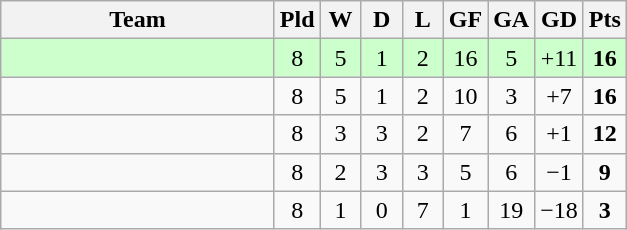<table class="wikitable" style="text-align: center;">
<tr>
<th width="175">Team</th>
<th width="20">Pld</th>
<th width="20">W</th>
<th width="20">D</th>
<th width="20">L</th>
<th width="20">GF</th>
<th width="20">GA</th>
<th width="20">GD</th>
<th width="20">Pts</th>
</tr>
<tr bgcolor="#ccffcc">
<td align="left"></td>
<td>8</td>
<td>5</td>
<td>1</td>
<td>2</td>
<td>16</td>
<td>5</td>
<td>+11</td>
<td><strong>16</strong></td>
</tr>
<tr>
<td align="left"></td>
<td>8</td>
<td>5</td>
<td>1</td>
<td>2</td>
<td>10</td>
<td>3</td>
<td>+7</td>
<td><strong>16</strong></td>
</tr>
<tr>
<td align="left"></td>
<td>8</td>
<td>3</td>
<td>3</td>
<td>2</td>
<td>7</td>
<td>6</td>
<td>+1</td>
<td><strong>12</strong></td>
</tr>
<tr>
<td align="left"></td>
<td>8</td>
<td>2</td>
<td>3</td>
<td>3</td>
<td>5</td>
<td>6</td>
<td>−1</td>
<td><strong>9</strong></td>
</tr>
<tr>
<td align="left"></td>
<td>8</td>
<td>1</td>
<td>0</td>
<td>7</td>
<td>1</td>
<td>19</td>
<td>−18</td>
<td><strong>3</strong></td>
</tr>
</table>
